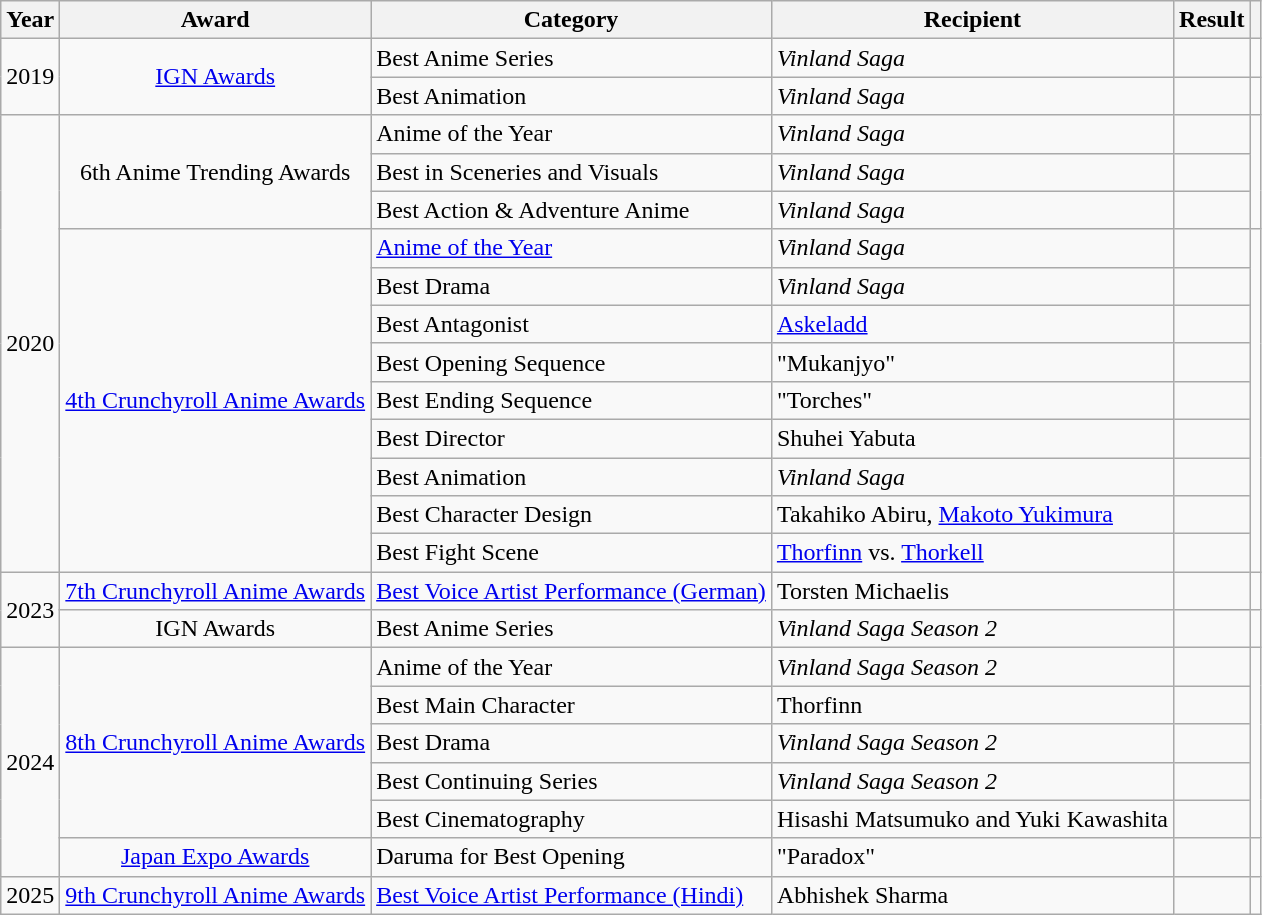<table class="wikitable plainrowheaders sortable">
<tr>
<th scope="col">Year</th>
<th scope="col">Award</th>
<th scope="col">Category</th>
<th scope="col">Recipient</th>
<th scope="col">Result</th>
<th scope="col" class="unsortable"></th>
</tr>
<tr>
<td rowspan="2" align="center">2019</td>
<td rowspan="2" align="center"><a href='#'>IGN Awards</a></td>
<td>Best Anime Series</td>
<td><em>Vinland Saga</em></td>
<td></td>
<td style="text-align:center;"></td>
</tr>
<tr>
<td>Best Animation</td>
<td><em>Vinland Saga</em></td>
<td></td>
<td style="text-align:center;"></td>
</tr>
<tr>
<td rowspan="12" align="center">2020</td>
<td rowspan="3" align="center">6th Anime Trending Awards</td>
<td>Anime of the Year</td>
<td><em>Vinland Saga</em></td>
<td></td>
<td rowspan="3" style="text-align:center;"></td>
</tr>
<tr>
<td>Best in Sceneries and Visuals</td>
<td><em>Vinland Saga</em></td>
<td></td>
</tr>
<tr>
<td>Best Action & Adventure Anime</td>
<td><em>Vinland Saga</em></td>
<td></td>
</tr>
<tr>
<td rowspan="9" align="center"><a href='#'>4th Crunchyroll Anime Awards</a></td>
<td><a href='#'>Anime of the Year</a></td>
<td><em>Vinland Saga</em></td>
<td></td>
<td rowspan="9" style="text-align:center;"><br></td>
</tr>
<tr>
<td>Best Drama</td>
<td><em>Vinland Saga</em></td>
<td></td>
</tr>
<tr>
<td>Best Antagonist</td>
<td><a href='#'>Askeladd</a></td>
<td></td>
</tr>
<tr>
<td>Best Opening Sequence</td>
<td>"Mukanjyo" </td>
<td></td>
</tr>
<tr>
<td>Best Ending Sequence</td>
<td>"Torches" </td>
<td></td>
</tr>
<tr>
<td>Best Director</td>
<td>Shuhei Yabuta</td>
<td></td>
</tr>
<tr>
<td>Best Animation</td>
<td><em>Vinland Saga</em></td>
<td></td>
</tr>
<tr>
<td>Best Character Design</td>
<td>Takahiko Abiru, <a href='#'>Makoto Yukimura</a></td>
<td></td>
</tr>
<tr>
<td>Best Fight Scene</td>
<td><a href='#'>Thorfinn</a> vs. <a href='#'>Thorkell</a></td>
<td></td>
</tr>
<tr>
<td rowspan="2" align="center">2023</td>
<td align="center"><a href='#'>7th Crunchyroll Anime Awards</a></td>
<td><a href='#'>Best Voice Artist Performance (German)</a></td>
<td>Torsten Michaelis </td>
<td></td>
<td style="text-align:center;"></td>
</tr>
<tr>
<td align="center">IGN Awards</td>
<td>Best Anime Series</td>
<td><em>Vinland Saga Season 2</em></td>
<td></td>
<td style="text-align:center;"></td>
</tr>
<tr>
<td rowspan="6" align="center">2024</td>
<td rowspan="5" align="center"><a href='#'>8th Crunchyroll Anime Awards</a></td>
<td>Anime of the Year</td>
<td><em>Vinland Saga Season 2</em></td>
<td></td>
<td rowspan="5" style="text-align:center;"></td>
</tr>
<tr>
<td>Best Main Character</td>
<td>Thorfinn</td>
<td></td>
</tr>
<tr>
<td>Best Drama</td>
<td><em>Vinland Saga Season 2</em></td>
<td></td>
</tr>
<tr>
<td>Best Continuing Series</td>
<td><em>Vinland Saga Season 2</em></td>
<td></td>
</tr>
<tr>
<td>Best Cinematography</td>
<td>Hisashi Matsumuko and Yuki Kawashita</td>
<td></td>
</tr>
<tr>
<td align="center"><a href='#'>Japan Expo Awards</a></td>
<td>Daruma for Best Opening</td>
<td>"Paradox" </td>
<td></td>
<td style="text-align:center;"></td>
</tr>
<tr>
<td align="center">2025</td>
<td align="center"><a href='#'>9th Crunchyroll Anime Awards</a></td>
<td><a href='#'>Best Voice Artist Performance (Hindi)</a></td>
<td>Abhishek Sharma </td>
<td></td>
<td style="text-align:center;"></td>
</tr>
</table>
